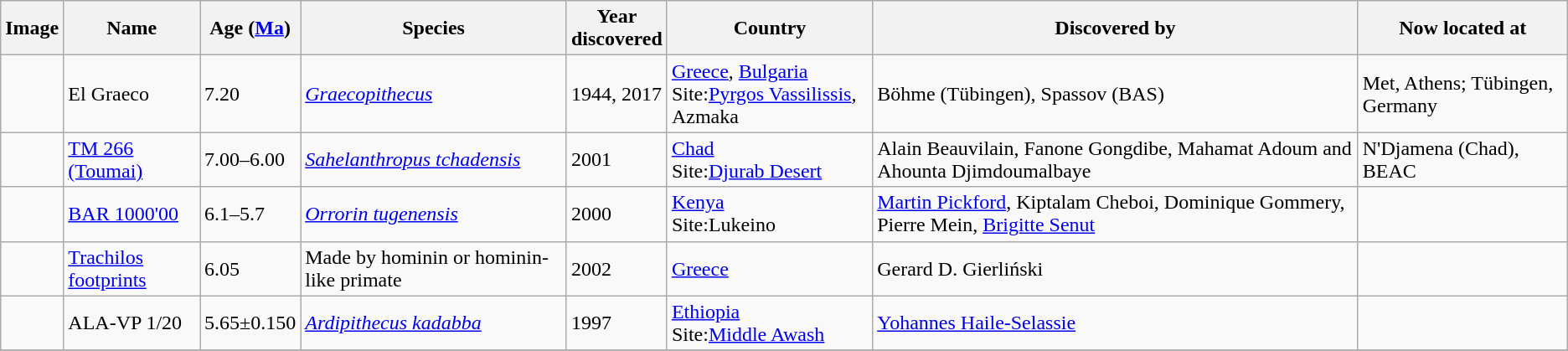<table class="wikitable sortable">
<tr style="background:#efefef;">
<th>Image</th>
<th>Name</th>
<th data-sort-type=number>Age (<a href='#'>Ma</a>)</th>
<th>Species</th>
<th>Year<br>discovered</th>
<th>Country</th>
<th>Discovered by</th>
<th>Now located at</th>
</tr>
<tr>
<td></td>
<td>El Graeco</td>
<td>7.20</td>
<td><em><a href='#'>Graecopithecus</a></em></td>
<td>1944, 2017</td>
<td><a href='#'>Greece</a>, <a href='#'>Bulgaria</a><br>Site:<a href='#'>Pyrgos Vassilissis</a>, Azmaka</td>
<td>Böhme (Tübingen), Spassov (BAS)</td>
<td>Met, Athens; Tübingen, Germany</td>
</tr>
<tr>
<td></td>
<td><a href='#'>TM 266 (Toumai)</a></td>
<td>7.00–6.00</td>
<td><em><a href='#'>Sahelanthropus tchadensis</a></em></td>
<td>2001</td>
<td><a href='#'>Chad</a><br>Site:<a href='#'>Djurab Desert</a></td>
<td>Alain Beauvilain, Fanone Gongdibe, Mahamat Adoum and Ahounta Djimdoumalbaye</td>
<td>N'Djamena (Chad), BEAC</td>
</tr>
<tr>
<td></td>
<td><a href='#'>BAR 1000'00</a></td>
<td>6.1–5.7</td>
<td><em><a href='#'>Orrorin tugenensis</a></em></td>
<td>2000</td>
<td><a href='#'>Kenya</a><br>Site:Lukeino</td>
<td><a href='#'>Martin Pickford</a>, Kiptalam Cheboi, Dominique Gommery, Pierre Mein, <a href='#'>Brigitte Senut</a></td>
</tr>
<tr>
<td></td>
<td><a href='#'>Trachilos footprints</a></td>
<td>6.05</td>
<td>Made by hominin or hominin-like primate</td>
<td>2002</td>
<td><a href='#'>Greece</a></td>
<td>Gerard D. Gierliński</td>
<td></td>
</tr>
<tr>
<td></td>
<td>ALA-VP 1/20</td>
<td>5.65±0.150</td>
<td><em><a href='#'>Ardipithecus kadabba</a></em></td>
<td>1997</td>
<td><a href='#'>Ethiopia</a><br>Site:<a href='#'>Middle Awash</a></td>
<td><a href='#'>Yohannes Haile-Selassie</a></td>
<td><noinclude></td>
</tr>
<tr>
</tr>
</table>
